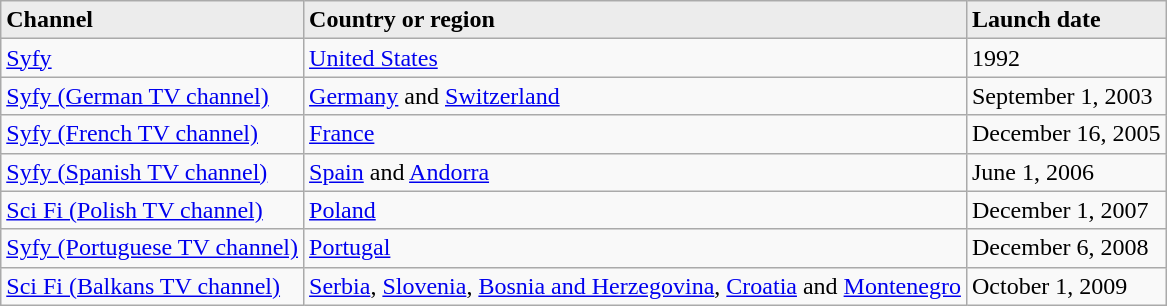<table class="sortable wikitable">
<tr bgcolor="#ececec">
<td><strong>Channel</strong></td>
<td><strong>Country or region</strong></td>
<td><strong>Launch date</strong></td>
</tr>
<tr>
<td><a href='#'>Syfy</a></td>
<td><a href='#'>United States</a></td>
<td>1992</td>
</tr>
<tr>
<td><a href='#'>Syfy (German TV channel)</a></td>
<td><a href='#'>Germany</a> and <a href='#'>Switzerland</a></td>
<td>September 1, 2003</td>
</tr>
<tr>
<td><a href='#'>Syfy (French TV channel)</a></td>
<td><a href='#'>France</a></td>
<td>December 16, 2005</td>
</tr>
<tr>
<td><a href='#'>Syfy (Spanish TV channel)</a></td>
<td><a href='#'>Spain</a> and <a href='#'>Andorra</a></td>
<td>June 1, 2006</td>
</tr>
<tr>
<td><a href='#'>Sci Fi (Polish TV channel)</a></td>
<td><a href='#'>Poland</a></td>
<td>December 1, 2007</td>
</tr>
<tr>
<td><a href='#'>Syfy (Portuguese TV channel)</a></td>
<td><a href='#'>Portugal</a></td>
<td>December 6, 2008</td>
</tr>
<tr>
<td><a href='#'>Sci Fi (Balkans TV channel)</a></td>
<td><a href='#'>Serbia</a>, <a href='#'>Slovenia</a>, <a href='#'>Bosnia and Herzegovina</a>, <a href='#'>Croatia</a> and <a href='#'>Montenegro</a></td>
<td>October 1, 2009</td>
</tr>
</table>
